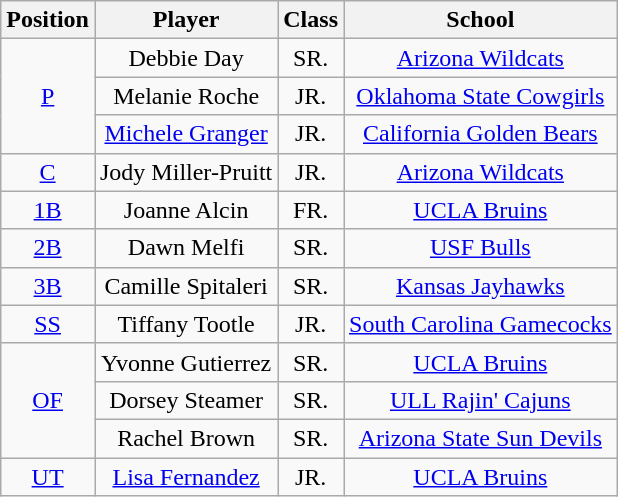<table class="wikitable">
<tr>
<th>Position</th>
<th>Player</th>
<th>Class</th>
<th>School</th>
</tr>
<tr align=center>
<td rowspan=3><a href='#'>P</a></td>
<td>Debbie Day</td>
<td>SR.</td>
<td><a href='#'>Arizona Wildcats</a></td>
</tr>
<tr align=center>
<td>Melanie Roche</td>
<td>JR.</td>
<td><a href='#'>Oklahoma State Cowgirls</a></td>
</tr>
<tr align=center>
<td><a href='#'>Michele Granger</a></td>
<td>JR.</td>
<td><a href='#'>California Golden Bears</a></td>
</tr>
<tr align=center>
<td rowspan=1><a href='#'>C</a></td>
<td>Jody Miller-Pruitt</td>
<td>JR.</td>
<td><a href='#'>Arizona Wildcats</a></td>
</tr>
<tr align=center>
<td rowspan=1><a href='#'>1B</a></td>
<td>Joanne Alcin</td>
<td>FR.</td>
<td><a href='#'>UCLA Bruins</a></td>
</tr>
<tr align=center>
<td rowspan=1><a href='#'>2B</a></td>
<td>Dawn Melfi</td>
<td>SR.</td>
<td><a href='#'>USF Bulls</a></td>
</tr>
<tr align=center>
<td rowspan=1><a href='#'>3B</a></td>
<td>Camille Spitaleri</td>
<td>SR.</td>
<td><a href='#'>Kansas Jayhawks</a></td>
</tr>
<tr align=center>
<td rowspan=1><a href='#'>SS</a></td>
<td>Tiffany Tootle</td>
<td>JR.</td>
<td><a href='#'>South Carolina Gamecocks</a></td>
</tr>
<tr align=center>
<td rowspan=3><a href='#'>OF</a></td>
<td>Yvonne Gutierrez</td>
<td>SR.</td>
<td><a href='#'>UCLA Bruins</a></td>
</tr>
<tr align=center>
<td>Dorsey Steamer</td>
<td>SR.</td>
<td><a href='#'>ULL Rajin' Cajuns</a></td>
</tr>
<tr align=center>
<td>Rachel Brown</td>
<td>SR.</td>
<td><a href='#'>Arizona State Sun Devils</a></td>
</tr>
<tr align=center>
<td rowspan=1><a href='#'>UT</a></td>
<td><a href='#'>Lisa Fernandez</a></td>
<td>JR.</td>
<td><a href='#'>UCLA Bruins</a></td>
</tr>
</table>
